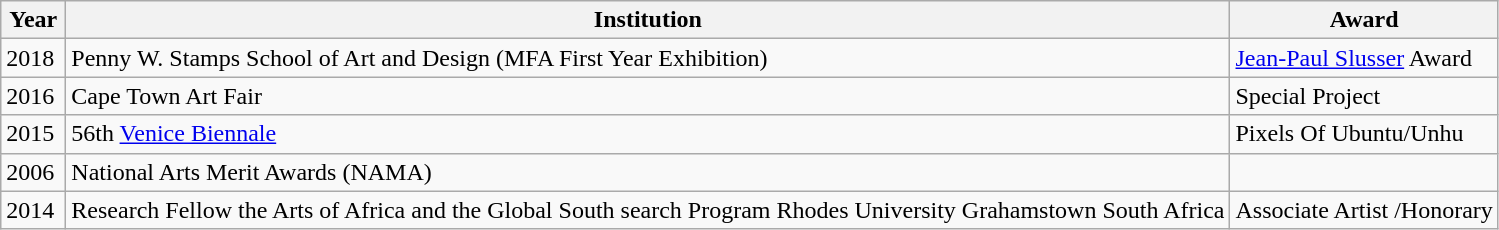<table class="wikitable">
<tr>
<th>Year</th>
<th>Institution</th>
<th>Award</th>
</tr>
<tr>
<td>2018</td>
<td>Penny W. Stamps School of Art and Design (MFA First Year Exhibition)</td>
<td><a href='#'>Jean-Paul Slusser</a> Award</td>
</tr>
<tr>
<td>2016</td>
<td>Cape Town Art Fair</td>
<td>Special Project</td>
</tr>
<tr>
<td>2015</td>
<td>56th <a href='#'>Venice Biennale</a></td>
<td>Pixels Of Ubuntu/Unhu </td>
</tr>
<tr>
<td>2006 </td>
<td>National Arts Merit Awards (NAMA)</td>
<td></td>
</tr>
<tr>
<td>2014</td>
<td>Research Fellow the Arts of Africa and the Global South search Program Rhodes University Grahamstown South Africa</td>
<td>Associate Artist /Honorary</td>
</tr>
</table>
